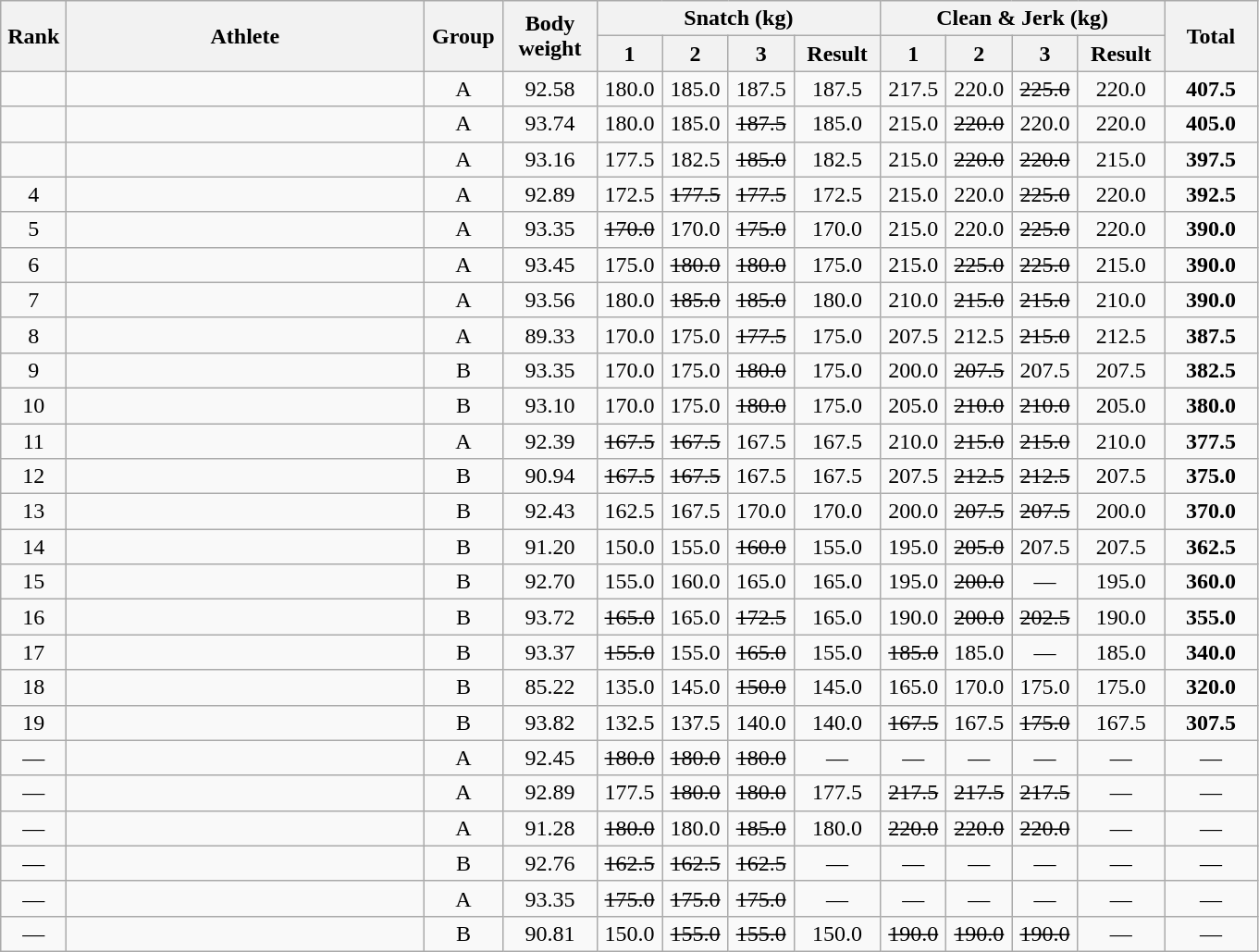<table class = "wikitable" style="text-align:center;">
<tr>
<th rowspan=2 width=40>Rank</th>
<th rowspan=2 width=250>Athlete</th>
<th rowspan=2 width=50>Group</th>
<th rowspan=2 width=60>Body weight</th>
<th colspan=4>Snatch (kg)</th>
<th colspan=4>Clean & Jerk (kg)</th>
<th rowspan=2 width=60>Total</th>
</tr>
<tr>
<th width=40>1</th>
<th width=40>2</th>
<th width=40>3</th>
<th width=55>Result</th>
<th width=40>1</th>
<th width=40>2</th>
<th width=40>3</th>
<th width=55>Result</th>
</tr>
<tr>
<td></td>
<td align=left></td>
<td>A</td>
<td>92.58</td>
<td>180.0</td>
<td>185.0</td>
<td>187.5</td>
<td>187.5</td>
<td>217.5</td>
<td>220.0</td>
<td><s>225.0</s></td>
<td>220.0</td>
<td><strong>407.5</strong></td>
</tr>
<tr>
<td></td>
<td align=left></td>
<td>A</td>
<td>93.74</td>
<td>180.0</td>
<td>185.0</td>
<td><s>187.5</s></td>
<td>185.0</td>
<td>215.0</td>
<td><s>220.0</s></td>
<td>220.0</td>
<td>220.0</td>
<td><strong>405.0</strong></td>
</tr>
<tr>
<td></td>
<td align=left></td>
<td>A</td>
<td>93.16</td>
<td>177.5</td>
<td>182.5</td>
<td><s>185.0</s></td>
<td>182.5</td>
<td>215.0</td>
<td><s>220.0</s></td>
<td><s>220.0</s></td>
<td>215.0</td>
<td><strong>397.5</strong></td>
</tr>
<tr>
<td>4</td>
<td align=left></td>
<td>A</td>
<td>92.89</td>
<td>172.5</td>
<td><s>177.5</s></td>
<td><s>177.5</s></td>
<td>172.5</td>
<td>215.0</td>
<td>220.0</td>
<td><s>225.0</s></td>
<td>220.0</td>
<td><strong>392.5</strong></td>
</tr>
<tr>
<td>5</td>
<td align=left></td>
<td>A</td>
<td>93.35</td>
<td><s>170.0</s></td>
<td>170.0</td>
<td><s>175.0</s></td>
<td>170.0</td>
<td>215.0</td>
<td>220.0</td>
<td><s>225.0</s></td>
<td>220.0</td>
<td><strong>390.0</strong></td>
</tr>
<tr>
<td>6</td>
<td align=left></td>
<td>A</td>
<td>93.45</td>
<td>175.0</td>
<td><s>180.0</s></td>
<td><s>180.0</s></td>
<td>175.0</td>
<td>215.0</td>
<td><s>225.0</s></td>
<td><s>225.0</s></td>
<td>215.0</td>
<td><strong>390.0</strong></td>
</tr>
<tr>
<td>7</td>
<td align=left></td>
<td>A</td>
<td>93.56</td>
<td>180.0</td>
<td><s>185.0</s></td>
<td><s>185.0</s></td>
<td>180.0</td>
<td>210.0</td>
<td><s>215.0</s></td>
<td><s>215.0</s></td>
<td>210.0</td>
<td><strong>390.0</strong></td>
</tr>
<tr>
<td>8</td>
<td align=left></td>
<td>A</td>
<td>89.33</td>
<td>170.0</td>
<td>175.0</td>
<td><s>177.5</s></td>
<td>175.0</td>
<td>207.5</td>
<td>212.5</td>
<td><s>215.0</s></td>
<td>212.5</td>
<td><strong>387.5</strong></td>
</tr>
<tr>
<td>9</td>
<td align=left></td>
<td>B</td>
<td>93.35</td>
<td>170.0</td>
<td>175.0</td>
<td><s>180.0</s></td>
<td>175.0</td>
<td>200.0</td>
<td><s>207.5</s></td>
<td>207.5</td>
<td>207.5</td>
<td><strong>382.5</strong></td>
</tr>
<tr>
<td>10</td>
<td align=left></td>
<td>B</td>
<td>93.10</td>
<td>170.0</td>
<td>175.0</td>
<td><s>180.0</s></td>
<td>175.0</td>
<td>205.0</td>
<td><s>210.0</s></td>
<td><s>210.0</s></td>
<td>205.0</td>
<td><strong>380.0</strong></td>
</tr>
<tr>
<td>11</td>
<td align=left></td>
<td>A</td>
<td>92.39</td>
<td><s>167.5</s></td>
<td><s>167.5</s></td>
<td>167.5</td>
<td>167.5</td>
<td>210.0</td>
<td><s>215.0</s></td>
<td><s>215.0</s></td>
<td>210.0</td>
<td><strong>377.5</strong></td>
</tr>
<tr>
<td>12</td>
<td align=left></td>
<td>B</td>
<td>90.94</td>
<td><s>167.5</s></td>
<td><s>167.5</s></td>
<td>167.5</td>
<td>167.5</td>
<td>207.5</td>
<td><s>212.5</s></td>
<td><s>212.5</s></td>
<td>207.5</td>
<td><strong>375.0</strong></td>
</tr>
<tr>
<td>13</td>
<td align=left></td>
<td>B</td>
<td>92.43</td>
<td>162.5</td>
<td>167.5</td>
<td>170.0</td>
<td>170.0</td>
<td>200.0</td>
<td><s>207.5</s></td>
<td><s>207.5</s></td>
<td>200.0</td>
<td><strong>370.0</strong></td>
</tr>
<tr>
<td>14</td>
<td align=left></td>
<td>B</td>
<td>91.20</td>
<td>150.0</td>
<td>155.0</td>
<td><s>160.0</s></td>
<td>155.0</td>
<td>195.0</td>
<td><s>205.0</s></td>
<td>207.5</td>
<td>207.5</td>
<td><strong>362.5</strong></td>
</tr>
<tr>
<td>15</td>
<td align=left></td>
<td>B</td>
<td>92.70</td>
<td>155.0</td>
<td>160.0</td>
<td>165.0</td>
<td>165.0</td>
<td>195.0</td>
<td><s>200.0</s></td>
<td>—</td>
<td>195.0</td>
<td><strong>360.0</strong></td>
</tr>
<tr>
<td>16</td>
<td align=left></td>
<td>B</td>
<td>93.72</td>
<td><s>165.0</s></td>
<td>165.0</td>
<td><s>172.5</s></td>
<td>165.0</td>
<td>190.0</td>
<td><s>200.0</s></td>
<td><s>202.5</s></td>
<td>190.0</td>
<td><strong>355.0</strong></td>
</tr>
<tr>
<td>17</td>
<td align=left></td>
<td>B</td>
<td>93.37</td>
<td><s>155.0</s></td>
<td>155.0</td>
<td><s>165.0</s></td>
<td>155.0</td>
<td><s>185.0</s></td>
<td>185.0</td>
<td>—</td>
<td>185.0</td>
<td><strong>340.0</strong></td>
</tr>
<tr>
<td>18</td>
<td align=left></td>
<td>B</td>
<td>85.22</td>
<td>135.0</td>
<td>145.0</td>
<td><s>150.0</s></td>
<td>145.0</td>
<td>165.0</td>
<td>170.0</td>
<td>175.0</td>
<td>175.0</td>
<td><strong>320.0</strong></td>
</tr>
<tr>
<td>19</td>
<td align=left></td>
<td>B</td>
<td>93.82</td>
<td>132.5</td>
<td>137.5</td>
<td>140.0</td>
<td>140.0</td>
<td><s>167.5</s></td>
<td>167.5</td>
<td><s>175.0</s></td>
<td>167.5</td>
<td><strong>307.5</strong></td>
</tr>
<tr>
<td>—</td>
<td align=left></td>
<td>A</td>
<td>92.45</td>
<td><s>180.0</s></td>
<td><s>180.0</s></td>
<td><s>180.0</s></td>
<td>—</td>
<td>—</td>
<td>—</td>
<td>—</td>
<td>—</td>
<td>—</td>
</tr>
<tr>
<td>—</td>
<td align=left></td>
<td>A</td>
<td>92.89</td>
<td>177.5</td>
<td><s>180.0</s></td>
<td><s>180.0</s></td>
<td>177.5</td>
<td><s>217.5</s></td>
<td><s>217.5</s></td>
<td><s>217.5</s></td>
<td>—</td>
<td>—</td>
</tr>
<tr>
<td>—</td>
<td align=left></td>
<td>A</td>
<td>91.28</td>
<td><s>180.0</s></td>
<td>180.0</td>
<td><s>185.0</s></td>
<td>180.0</td>
<td><s>220.0</s></td>
<td><s>220.0</s></td>
<td><s>220.0</s></td>
<td>—</td>
<td>—</td>
</tr>
<tr>
<td>—</td>
<td align=left></td>
<td>B</td>
<td>92.76</td>
<td><s>162.5</s></td>
<td><s>162.5</s></td>
<td><s>162.5</s></td>
<td>—</td>
<td>—</td>
<td>—</td>
<td>—</td>
<td>—</td>
<td>—</td>
</tr>
<tr>
<td>—</td>
<td align=left></td>
<td>A</td>
<td>93.35</td>
<td><s>175.0</s></td>
<td><s>175.0</s></td>
<td><s>175.0</s></td>
<td>—</td>
<td>—</td>
<td>—</td>
<td>—</td>
<td>—</td>
<td>—</td>
</tr>
<tr>
<td>—</td>
<td align=left></td>
<td>B</td>
<td>90.81</td>
<td>150.0</td>
<td><s>155.0</s></td>
<td><s>155.0</s></td>
<td>150.0</td>
<td><s>190.0</s></td>
<td><s>190.0</s></td>
<td><s>190.0</s></td>
<td>—</td>
<td>—</td>
</tr>
</table>
